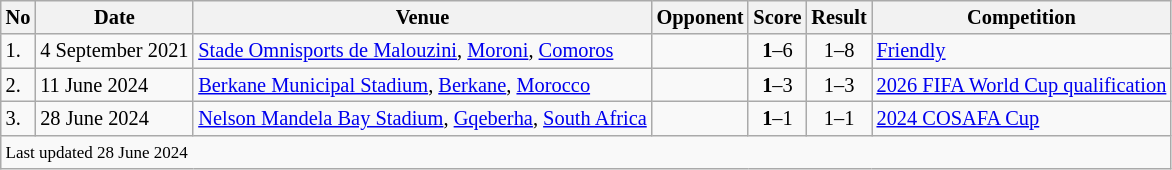<table class="wikitable" style="font-size:85%;">
<tr>
<th>No</th>
<th>Date</th>
<th>Venue</th>
<th>Opponent</th>
<th>Score</th>
<th>Result</th>
<th>Competition</th>
</tr>
<tr>
<td>1.</td>
<td>4 September 2021</td>
<td><a href='#'>Stade Omnisports de Malouzini</a>, <a href='#'>Moroni</a>, <a href='#'>Comoros</a></td>
<td></td>
<td align=center><strong>1</strong>–6</td>
<td align=center>1–8</td>
<td><a href='#'>Friendly</a></td>
</tr>
<tr>
<td>2.</td>
<td>11 June 2024</td>
<td><a href='#'>Berkane Municipal Stadium</a>, <a href='#'>Berkane</a>, <a href='#'>Morocco</a></td>
<td></td>
<td align=center><strong>1</strong>–3</td>
<td align=center>1–3</td>
<td><a href='#'>2026 FIFA World Cup qualification</a></td>
</tr>
<tr>
<td>3.</td>
<td>28 June 2024</td>
<td><a href='#'>Nelson Mandela Bay Stadium</a>, <a href='#'>Gqeberha</a>, <a href='#'>South Africa</a></td>
<td></td>
<td align=center><strong>1</strong>–1</td>
<td align=center>1–1</td>
<td><a href='#'>2024 COSAFA Cup</a></td>
</tr>
<tr>
<td colspan="7"><small>Last updated 28 June 2024</small></td>
</tr>
</table>
